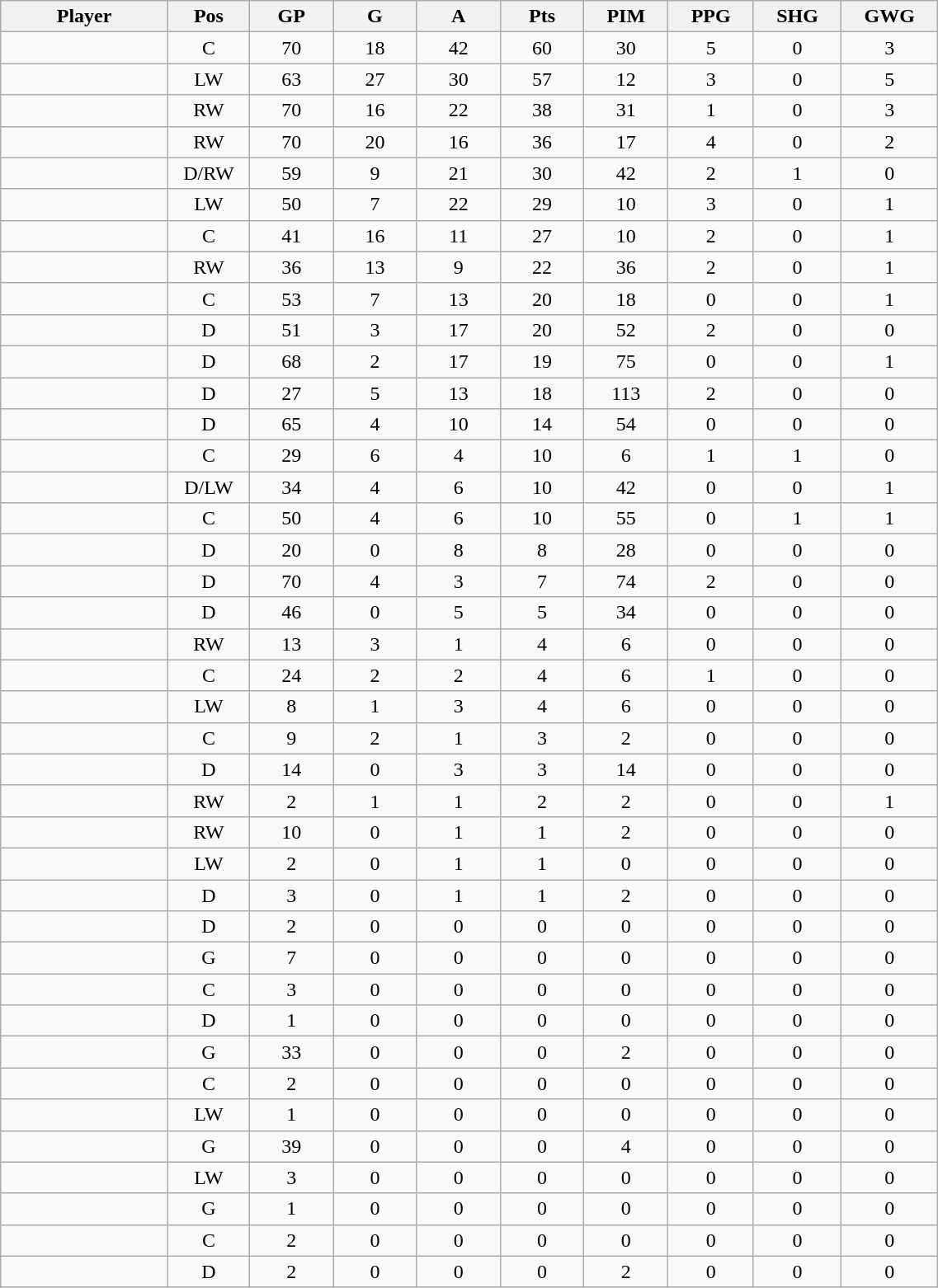<table class="wikitable sortable" width="60%">
<tr ALIGN="center">
<th bgcolor="#DDDDFF" width="10%">Player</th>
<th bgcolor="#DDDDFF" width="3%" title="Position">Pos</th>
<th bgcolor="#DDDDFF" width="5%" title="Games played">GP</th>
<th bgcolor="#DDDDFF" width="5%" title="Goals">G</th>
<th bgcolor="#DDDDFF" width="5%" title="Assists">A</th>
<th bgcolor="#DDDDFF" width="5%" title="Points">Pts</th>
<th bgcolor="#DDDDFF" width="5%" title="Penalties in Minutes">PIM</th>
<th bgcolor="#DDDDFF" width="5%" title="Power play goals">PPG</th>
<th bgcolor="#DDDDFF" width="5%" title="Short-handed goals">SHG</th>
<th bgcolor="#DDDDFF" width="5%" title="Game-winning goals">GWG</th>
</tr>
<tr align="center">
<td align="right"></td>
<td>C</td>
<td>70</td>
<td>18</td>
<td>42</td>
<td>60</td>
<td>30</td>
<td>5</td>
<td>0</td>
<td>3</td>
</tr>
<tr align="center">
<td align="right"></td>
<td>LW</td>
<td>63</td>
<td>27</td>
<td>30</td>
<td>57</td>
<td>12</td>
<td>3</td>
<td>0</td>
<td>5</td>
</tr>
<tr align="center">
<td align="right"></td>
<td>RW</td>
<td>70</td>
<td>16</td>
<td>22</td>
<td>38</td>
<td>31</td>
<td>1</td>
<td>0</td>
<td>3</td>
</tr>
<tr align="center">
<td align="right"></td>
<td>RW</td>
<td>70</td>
<td>20</td>
<td>16</td>
<td>36</td>
<td>17</td>
<td>4</td>
<td>0</td>
<td>2</td>
</tr>
<tr align="center">
<td align="right"></td>
<td>D/RW</td>
<td>59</td>
<td>9</td>
<td>21</td>
<td>30</td>
<td>42</td>
<td>2</td>
<td>1</td>
<td>0</td>
</tr>
<tr align="center">
<td align="right"></td>
<td>LW</td>
<td>50</td>
<td>7</td>
<td>22</td>
<td>29</td>
<td>10</td>
<td>3</td>
<td>0</td>
<td>1</td>
</tr>
<tr align="center">
<td align="right"></td>
<td>C</td>
<td>41</td>
<td>16</td>
<td>11</td>
<td>27</td>
<td>10</td>
<td>2</td>
<td>0</td>
<td>1</td>
</tr>
<tr align="center">
<td align="right"></td>
<td>RW</td>
<td>36</td>
<td>13</td>
<td>9</td>
<td>22</td>
<td>36</td>
<td>2</td>
<td>0</td>
<td>1</td>
</tr>
<tr align="center">
<td align="right"></td>
<td>C</td>
<td>53</td>
<td>7</td>
<td>13</td>
<td>20</td>
<td>18</td>
<td>0</td>
<td>0</td>
<td>1</td>
</tr>
<tr align="center">
<td align="right"></td>
<td>D</td>
<td>51</td>
<td>3</td>
<td>17</td>
<td>20</td>
<td>52</td>
<td>2</td>
<td>0</td>
<td>0</td>
</tr>
<tr align="center">
<td align="right"></td>
<td>D</td>
<td>68</td>
<td>2</td>
<td>17</td>
<td>19</td>
<td>75</td>
<td>0</td>
<td>0</td>
<td>1</td>
</tr>
<tr align="center">
<td align="right"></td>
<td>D</td>
<td>27</td>
<td>5</td>
<td>13</td>
<td>18</td>
<td>113</td>
<td>2</td>
<td>0</td>
<td>0</td>
</tr>
<tr align="center">
<td align="right"></td>
<td>D</td>
<td>65</td>
<td>4</td>
<td>10</td>
<td>14</td>
<td>54</td>
<td>0</td>
<td>0</td>
<td>0</td>
</tr>
<tr align="center">
<td align="right"></td>
<td>C</td>
<td>29</td>
<td>6</td>
<td>4</td>
<td>10</td>
<td>6</td>
<td>1</td>
<td>1</td>
<td>0</td>
</tr>
<tr align="center">
<td align="right"></td>
<td>D/LW</td>
<td>34</td>
<td>4</td>
<td>6</td>
<td>10</td>
<td>42</td>
<td>0</td>
<td>0</td>
<td>1</td>
</tr>
<tr align="center">
<td align="right"></td>
<td>C</td>
<td>50</td>
<td>4</td>
<td>6</td>
<td>10</td>
<td>55</td>
<td>0</td>
<td>1</td>
<td>1</td>
</tr>
<tr align="center">
<td align="right"></td>
<td>D</td>
<td>20</td>
<td>0</td>
<td>8</td>
<td>8</td>
<td>28</td>
<td>0</td>
<td>0</td>
<td>0</td>
</tr>
<tr align="center">
<td align="right"></td>
<td>D</td>
<td>70</td>
<td>4</td>
<td>3</td>
<td>7</td>
<td>74</td>
<td>2</td>
<td>0</td>
<td>0</td>
</tr>
<tr align="center">
<td align="right"></td>
<td>D</td>
<td>46</td>
<td>0</td>
<td>5</td>
<td>5</td>
<td>34</td>
<td>0</td>
<td>0</td>
<td>0</td>
</tr>
<tr align="center">
<td align="right"></td>
<td>RW</td>
<td>13</td>
<td>3</td>
<td>1</td>
<td>4</td>
<td>6</td>
<td>0</td>
<td>0</td>
<td>0</td>
</tr>
<tr align="center">
<td align="right"></td>
<td>C</td>
<td>24</td>
<td>2</td>
<td>2</td>
<td>4</td>
<td>6</td>
<td>1</td>
<td>0</td>
<td>0</td>
</tr>
<tr align="center">
<td align="right"></td>
<td>LW</td>
<td>8</td>
<td>1</td>
<td>3</td>
<td>4</td>
<td>6</td>
<td>0</td>
<td>0</td>
<td>0</td>
</tr>
<tr align="center">
<td align="right"></td>
<td>C</td>
<td>9</td>
<td>2</td>
<td>1</td>
<td>3</td>
<td>2</td>
<td>0</td>
<td>0</td>
<td>0</td>
</tr>
<tr align="center">
<td align="right"></td>
<td>D</td>
<td>14</td>
<td>0</td>
<td>3</td>
<td>3</td>
<td>14</td>
<td>0</td>
<td>0</td>
<td>0</td>
</tr>
<tr align="center">
<td align="right"></td>
<td>RW</td>
<td>2</td>
<td>1</td>
<td>1</td>
<td>2</td>
<td>2</td>
<td>0</td>
<td>0</td>
<td>1</td>
</tr>
<tr align="center">
<td align="right"></td>
<td>RW</td>
<td>10</td>
<td>0</td>
<td>1</td>
<td>1</td>
<td>2</td>
<td>0</td>
<td>0</td>
<td>0</td>
</tr>
<tr align="center">
<td align="right"></td>
<td>LW</td>
<td>2</td>
<td>0</td>
<td>1</td>
<td>1</td>
<td>0</td>
<td>0</td>
<td>0</td>
<td>0</td>
</tr>
<tr align="center">
<td align="right"></td>
<td>D</td>
<td>3</td>
<td>0</td>
<td>1</td>
<td>1</td>
<td>2</td>
<td>0</td>
<td>0</td>
<td>0</td>
</tr>
<tr align="center">
<td align="right"></td>
<td>D</td>
<td>2</td>
<td>0</td>
<td>0</td>
<td>0</td>
<td>0</td>
<td>0</td>
<td>0</td>
<td>0</td>
</tr>
<tr align="center">
<td align="right"></td>
<td>G</td>
<td>7</td>
<td>0</td>
<td>0</td>
<td>0</td>
<td>0</td>
<td>0</td>
<td>0</td>
<td>0</td>
</tr>
<tr align="center">
<td align="right"></td>
<td>C</td>
<td>3</td>
<td>0</td>
<td>0</td>
<td>0</td>
<td>0</td>
<td>0</td>
<td>0</td>
<td>0</td>
</tr>
<tr align="center">
<td align="right"></td>
<td>D</td>
<td>1</td>
<td>0</td>
<td>0</td>
<td>0</td>
<td>0</td>
<td>0</td>
<td>0</td>
<td>0</td>
</tr>
<tr align="center">
<td align="right"></td>
<td>G</td>
<td>33</td>
<td>0</td>
<td>0</td>
<td>0</td>
<td>2</td>
<td>0</td>
<td>0</td>
<td>0</td>
</tr>
<tr align="center">
<td align="right"></td>
<td>C</td>
<td>2</td>
<td>0</td>
<td>0</td>
<td>0</td>
<td>0</td>
<td>0</td>
<td>0</td>
<td>0</td>
</tr>
<tr align="center">
<td align="right"></td>
<td>LW</td>
<td>1</td>
<td>0</td>
<td>0</td>
<td>0</td>
<td>0</td>
<td>0</td>
<td>0</td>
<td>0</td>
</tr>
<tr align="center">
<td align="right"></td>
<td>G</td>
<td>39</td>
<td>0</td>
<td>0</td>
<td>0</td>
<td>4</td>
<td>0</td>
<td>0</td>
<td>0</td>
</tr>
<tr align="center">
<td align="right"></td>
<td>LW</td>
<td>3</td>
<td>0</td>
<td>0</td>
<td>0</td>
<td>0</td>
<td>0</td>
<td>0</td>
<td>0</td>
</tr>
<tr align="center">
<td align="right"></td>
<td>G</td>
<td>1</td>
<td>0</td>
<td>0</td>
<td>0</td>
<td>0</td>
<td>0</td>
<td>0</td>
<td>0</td>
</tr>
<tr align="center">
<td align="right"></td>
<td>C</td>
<td>2</td>
<td>0</td>
<td>0</td>
<td>0</td>
<td>0</td>
<td>0</td>
<td>0</td>
<td>0</td>
</tr>
<tr align="center">
<td align="right"></td>
<td>D</td>
<td>2</td>
<td>0</td>
<td>0</td>
<td>0</td>
<td>2</td>
<td>0</td>
<td>0</td>
<td>0</td>
</tr>
</table>
